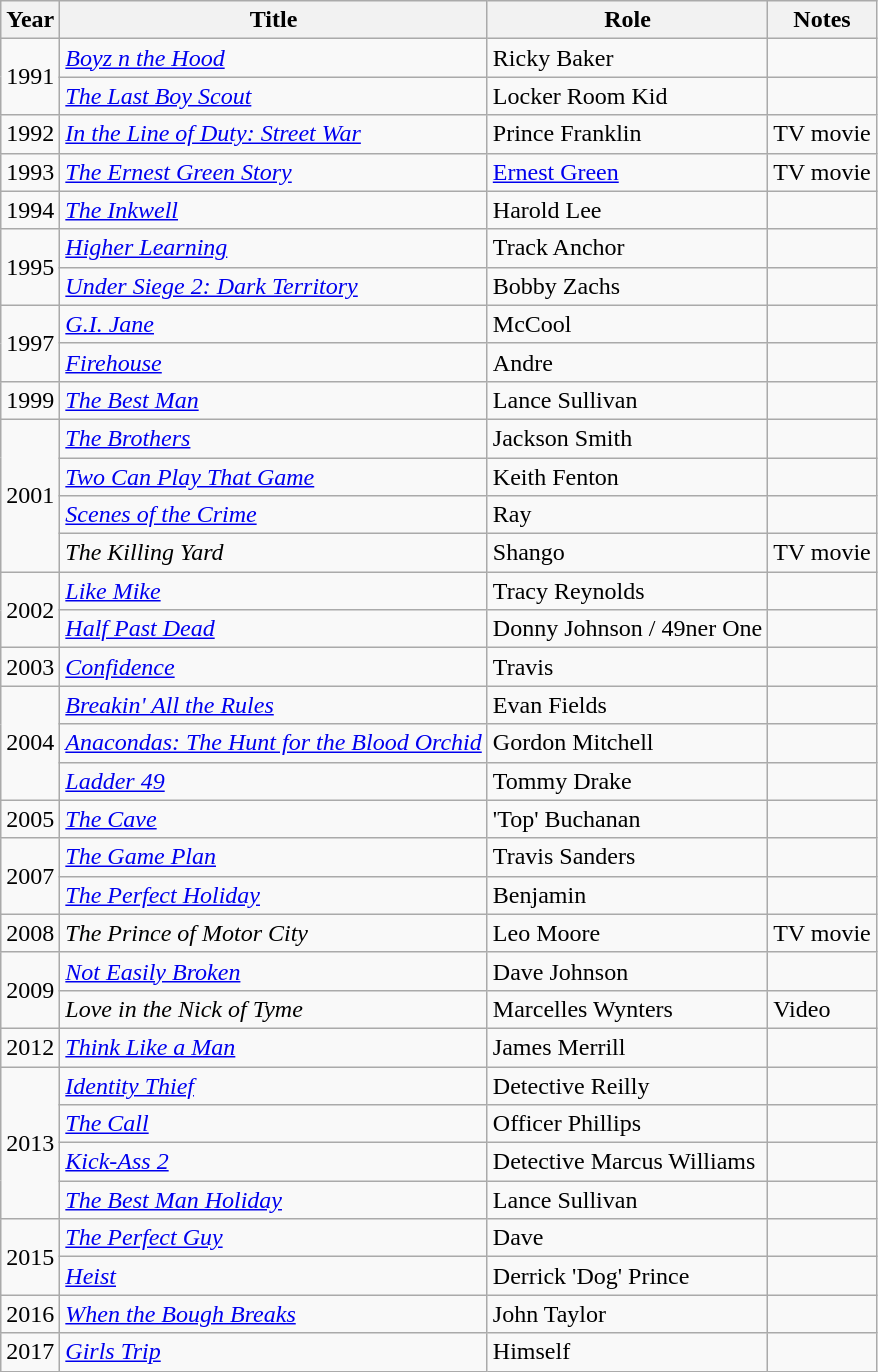<table class="wikitable sortable">
<tr>
<th>Year</th>
<th>Title</th>
<th>Role</th>
<th>Notes</th>
</tr>
<tr>
<td rowspan=2>1991</td>
<td><em><a href='#'>Boyz n the Hood</a></em></td>
<td>Ricky Baker</td>
<td></td>
</tr>
<tr>
<td><em><a href='#'>The Last Boy Scout</a></em></td>
<td>Locker Room Kid</td>
<td></td>
</tr>
<tr>
<td>1992</td>
<td><em><a href='#'>In the Line of Duty: Street War</a></em></td>
<td>Prince Franklin</td>
<td>TV movie</td>
</tr>
<tr>
<td>1993</td>
<td><em><a href='#'>The Ernest Green Story</a></em></td>
<td><a href='#'>Ernest Green</a></td>
<td>TV movie</td>
</tr>
<tr>
<td>1994</td>
<td><em><a href='#'>The Inkwell</a></em></td>
<td>Harold Lee</td>
<td></td>
</tr>
<tr>
<td rowspan=2>1995</td>
<td><em><a href='#'>Higher Learning</a></em></td>
<td>Track Anchor</td>
<td></td>
</tr>
<tr>
<td><em><a href='#'>Under Siege 2: Dark Territory</a></em></td>
<td>Bobby Zachs</td>
<td></td>
</tr>
<tr>
<td rowspan=2>1997</td>
<td><em><a href='#'>G.I. Jane</a></em></td>
<td>McCool</td>
<td></td>
</tr>
<tr>
<td><em><a href='#'>Firehouse</a></em></td>
<td>Andre</td>
<td></td>
</tr>
<tr>
<td>1999</td>
<td><em><a href='#'>The Best Man</a></em></td>
<td>Lance Sullivan</td>
<td></td>
</tr>
<tr>
<td rowspan=4>2001</td>
<td><em><a href='#'>The Brothers</a></em></td>
<td>Jackson Smith</td>
<td></td>
</tr>
<tr>
<td><em><a href='#'>Two Can Play That Game</a></em></td>
<td>Keith Fenton</td>
<td></td>
</tr>
<tr>
<td><em><a href='#'>Scenes of the Crime</a></em></td>
<td>Ray</td>
<td></td>
</tr>
<tr>
<td><em>The Killing Yard</em></td>
<td>Shango</td>
<td>TV movie</td>
</tr>
<tr>
<td rowspan=2>2002</td>
<td><em><a href='#'>Like Mike</a></em></td>
<td>Tracy Reynolds</td>
<td></td>
</tr>
<tr>
<td><em><a href='#'>Half Past Dead</a></em></td>
<td>Donny Johnson / 49ner One</td>
<td></td>
</tr>
<tr>
<td>2003</td>
<td><em><a href='#'>Confidence</a></em></td>
<td>Travis</td>
<td></td>
</tr>
<tr>
<td rowspan=3>2004</td>
<td><em><a href='#'>Breakin' All the Rules</a></em></td>
<td>Evan Fields</td>
<td></td>
</tr>
<tr>
<td><em><a href='#'>Anacondas: The Hunt for the Blood Orchid</a></em></td>
<td>Gordon Mitchell</td>
<td></td>
</tr>
<tr>
<td><em><a href='#'>Ladder 49</a></em></td>
<td>Tommy Drake</td>
<td></td>
</tr>
<tr>
<td>2005</td>
<td><em><a href='#'>The Cave</a></em></td>
<td>'Top' Buchanan</td>
<td></td>
</tr>
<tr>
<td rowspan=2>2007</td>
<td><em><a href='#'>The Game Plan</a></em></td>
<td>Travis Sanders</td>
<td></td>
</tr>
<tr>
<td><em><a href='#'>The Perfect Holiday</a></em></td>
<td>Benjamin</td>
<td></td>
</tr>
<tr>
<td>2008</td>
<td><em>The Prince of Motor City</em></td>
<td>Leo Moore</td>
<td>TV movie</td>
</tr>
<tr>
<td rowspan=2>2009</td>
<td><em><a href='#'>Not Easily Broken</a></em></td>
<td>Dave Johnson</td>
<td></td>
</tr>
<tr>
<td><em>Love in the Nick of Tyme</em></td>
<td>Marcelles Wynters</td>
<td>Video</td>
</tr>
<tr>
<td>2012</td>
<td><em><a href='#'>Think Like a Man</a></em></td>
<td>James Merrill</td>
<td></td>
</tr>
<tr>
<td rowspan=4>2013</td>
<td><em><a href='#'>Identity Thief</a></em></td>
<td>Detective Reilly</td>
<td></td>
</tr>
<tr>
<td><em><a href='#'>The Call</a></em></td>
<td>Officer Phillips</td>
<td></td>
</tr>
<tr>
<td><em><a href='#'>Kick-Ass 2</a></em></td>
<td>Detective Marcus Williams</td>
<td></td>
</tr>
<tr>
<td><em><a href='#'>The Best Man Holiday</a></em></td>
<td>Lance Sullivan</td>
<td></td>
</tr>
<tr>
<td rowspan=2>2015</td>
<td><em><a href='#'>The Perfect Guy</a></em></td>
<td>Dave</td>
<td></td>
</tr>
<tr>
<td><em><a href='#'>Heist</a></em></td>
<td>Derrick 'Dog' Prince</td>
<td></td>
</tr>
<tr>
<td>2016</td>
<td><em><a href='#'>When the Bough Breaks</a></em></td>
<td>John Taylor</td>
<td></td>
</tr>
<tr>
<td>2017</td>
<td><em><a href='#'>Girls Trip</a></em></td>
<td>Himself</td>
<td></td>
</tr>
</table>
